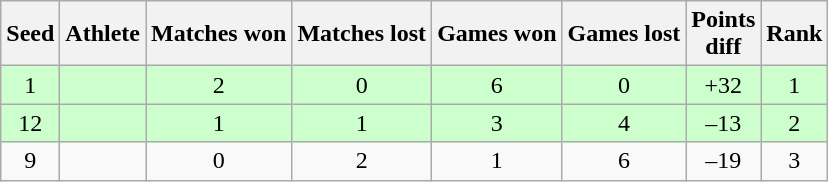<table class="wikitable">
<tr>
<th>Seed</th>
<th>Athlete</th>
<th>Matches won</th>
<th>Matches lost</th>
<th>Games won</th>
<th>Games lost</th>
<th>Points<br>diff</th>
<th>Rank</th>
</tr>
<tr bgcolor="#ccffcc">
<td align="center">1</td>
<td></td>
<td align="center">2</td>
<td align="center">0</td>
<td align="center">6</td>
<td align="center">0</td>
<td align="center">+32</td>
<td align="center">1</td>
</tr>
<tr bgcolor="#ccffcc">
<td align="center">12</td>
<td></td>
<td align="center">1</td>
<td align="center">1</td>
<td align="center">3</td>
<td align="center">4</td>
<td align="center">–13</td>
<td align="center">2</td>
</tr>
<tr>
<td align="center">9</td>
<td></td>
<td align="center">0</td>
<td align="center">2</td>
<td align="center">1</td>
<td align="center">6</td>
<td align="center">–19</td>
<td align="center">3</td>
</tr>
</table>
